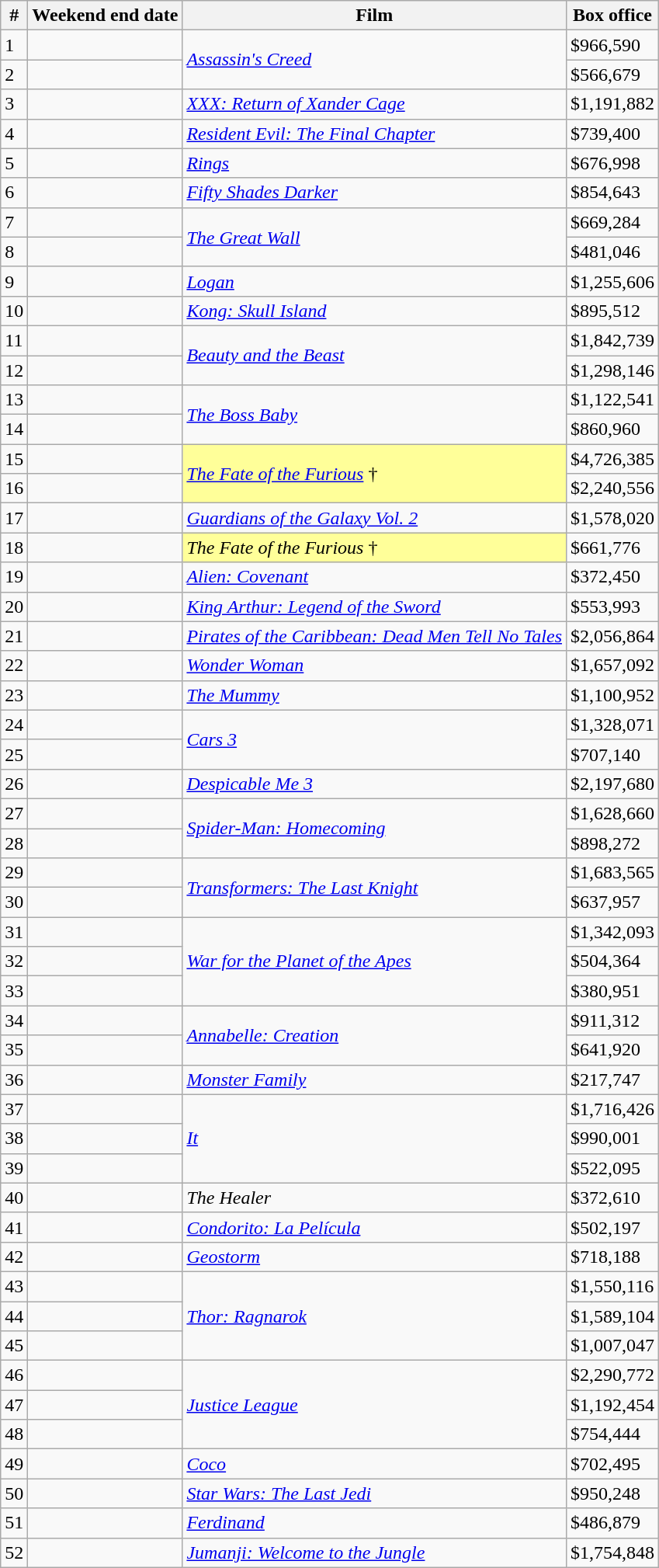<table class="wikitable sortable">
<tr>
<th abbr="Week">#</th>
<th abbr="Date">Weekend end date</th>
<th>Film</th>
<th>Box office</th>
</tr>
<tr>
<td>1</td>
<td></td>
<td rowspan="2"><em><a href='#'>Assassin's Creed</a></em></td>
<td>$966,590</td>
</tr>
<tr>
<td>2</td>
<td></td>
<td>$566,679</td>
</tr>
<tr>
<td>3</td>
<td></td>
<td><em><a href='#'>XXX: Return of Xander Cage</a></em></td>
<td>$1,191,882</td>
</tr>
<tr>
<td>4</td>
<td></td>
<td><em><a href='#'>Resident Evil: The Final Chapter</a></em></td>
<td>$739,400</td>
</tr>
<tr>
<td>5</td>
<td></td>
<td><em><a href='#'>Rings</a></em></td>
<td>$676,998</td>
</tr>
<tr>
<td>6</td>
<td></td>
<td><em><a href='#'>Fifty Shades Darker</a></em></td>
<td>$854,643</td>
</tr>
<tr>
<td>7</td>
<td></td>
<td rowspan="2"><em><a href='#'>The Great Wall</a></em></td>
<td>$669,284</td>
</tr>
<tr>
<td>8</td>
<td></td>
<td>$481,046</td>
</tr>
<tr>
<td>9</td>
<td></td>
<td><em><a href='#'>Logan</a></em></td>
<td>$1,255,606</td>
</tr>
<tr>
<td>10</td>
<td></td>
<td><em><a href='#'>Kong: Skull Island</a></em></td>
<td>$895,512</td>
</tr>
<tr>
<td>11</td>
<td></td>
<td rowspan="2"><em><a href='#'>Beauty and the Beast</a></em></td>
<td>$1,842,739</td>
</tr>
<tr>
<td>12</td>
<td></td>
<td>$1,298,146</td>
</tr>
<tr>
<td>13</td>
<td></td>
<td rowspan="2"><em><a href='#'>The Boss Baby</a></em></td>
<td>$1,122,541</td>
</tr>
<tr>
<td>14</td>
<td></td>
<td>$860,960</td>
</tr>
<tr>
<td>15</td>
<td></td>
<td rowspan="2" style="background-color:#FFFF99"><em><a href='#'>The Fate of the Furious</a></em> †</td>
<td>$4,726,385</td>
</tr>
<tr>
<td>16</td>
<td></td>
<td>$2,240,556</td>
</tr>
<tr>
<td>17</td>
<td></td>
<td><em><a href='#'>Guardians of the Galaxy Vol. 2</a></em></td>
<td>$1,578,020</td>
</tr>
<tr>
<td>18</td>
<td></td>
<td style="background-color:#FFFF99"><em>The Fate of the Furious</em> †</td>
<td>$661,776</td>
</tr>
<tr>
<td>19</td>
<td></td>
<td><em><a href='#'>Alien: Covenant</a></em></td>
<td>$372,450</td>
</tr>
<tr>
<td>20</td>
<td></td>
<td><em><a href='#'>King Arthur: Legend of the Sword</a></em></td>
<td>$553,993</td>
</tr>
<tr>
<td>21</td>
<td></td>
<td><em><a href='#'>Pirates of the Caribbean: Dead Men Tell No Tales</a></em></td>
<td>$2,056,864</td>
</tr>
<tr>
<td>22</td>
<td></td>
<td><em><a href='#'>Wonder Woman</a></em></td>
<td>$1,657,092</td>
</tr>
<tr>
<td>23</td>
<td></td>
<td><em><a href='#'>The Mummy</a></em></td>
<td>$1,100,952</td>
</tr>
<tr>
<td>24</td>
<td></td>
<td rowspan="2"><em><a href='#'>Cars 3</a></em></td>
<td>$1,328,071</td>
</tr>
<tr>
<td>25</td>
<td></td>
<td>$707,140</td>
</tr>
<tr>
<td>26</td>
<td></td>
<td><em><a href='#'>Despicable Me 3</a></em></td>
<td>$2,197,680</td>
</tr>
<tr>
<td>27</td>
<td></td>
<td rowspan="2"><em><a href='#'>Spider-Man: Homecoming</a></em></td>
<td>$1,628,660</td>
</tr>
<tr>
<td>28</td>
<td></td>
<td>$898,272</td>
</tr>
<tr>
<td>29</td>
<td></td>
<td rowspan="2"><em><a href='#'>Transformers: The Last Knight</a></em></td>
<td>$1,683,565</td>
</tr>
<tr>
<td>30</td>
<td></td>
<td>$637,957</td>
</tr>
<tr>
<td>31</td>
<td></td>
<td rowspan="3"><em><a href='#'>War for the Planet of the Apes</a></em></td>
<td>$1,342,093</td>
</tr>
<tr>
<td>32</td>
<td></td>
<td>$504,364</td>
</tr>
<tr>
<td>33</td>
<td></td>
<td>$380,951</td>
</tr>
<tr>
<td>34</td>
<td></td>
<td rowspan="2"><em><a href='#'>Annabelle: Creation</a></em></td>
<td>$911,312</td>
</tr>
<tr>
<td>35</td>
<td></td>
<td>$641,920</td>
</tr>
<tr>
<td>36</td>
<td></td>
<td><em><a href='#'>Monster Family</a></em></td>
<td>$217,747</td>
</tr>
<tr>
<td>37</td>
<td></td>
<td rowspan="3"><em><a href='#'>It</a></em></td>
<td>$1,716,426</td>
</tr>
<tr>
<td>38</td>
<td></td>
<td>$990,001</td>
</tr>
<tr>
<td>39</td>
<td></td>
<td>$522,095</td>
</tr>
<tr>
<td>40</td>
<td></td>
<td><em>The Healer</em></td>
<td>$372,610</td>
</tr>
<tr>
<td>41</td>
<td></td>
<td><em><a href='#'>Condorito: La Película</a></em></td>
<td>$502,197</td>
</tr>
<tr>
<td>42</td>
<td></td>
<td><em><a href='#'>Geostorm</a></em></td>
<td>$718,188</td>
</tr>
<tr>
<td>43</td>
<td></td>
<td rowspan="3"><em><a href='#'>Thor: Ragnarok</a></em></td>
<td>$1,550,116</td>
</tr>
<tr>
<td>44</td>
<td></td>
<td>$1,589,104</td>
</tr>
<tr>
<td>45</td>
<td></td>
<td>$1,007,047</td>
</tr>
<tr>
<td>46</td>
<td></td>
<td rowspan="3"><em><a href='#'>Justice League</a></em></td>
<td>$2,290,772</td>
</tr>
<tr>
<td>47</td>
<td></td>
<td>$1,192,454</td>
</tr>
<tr>
<td>48</td>
<td></td>
<td>$754,444</td>
</tr>
<tr>
<td>49</td>
<td></td>
<td><em><a href='#'>Coco</a></em></td>
<td>$702,495</td>
</tr>
<tr>
<td>50</td>
<td></td>
<td><em><a href='#'>Star Wars: The Last Jedi</a></em></td>
<td>$950,248</td>
</tr>
<tr>
<td>51</td>
<td></td>
<td><em><a href='#'>Ferdinand</a></em></td>
<td>$486,879</td>
</tr>
<tr>
<td>52</td>
<td></td>
<td><em><a href='#'>Jumanji: Welcome to the Jungle</a></em></td>
<td>$1,754,848</td>
</tr>
</table>
